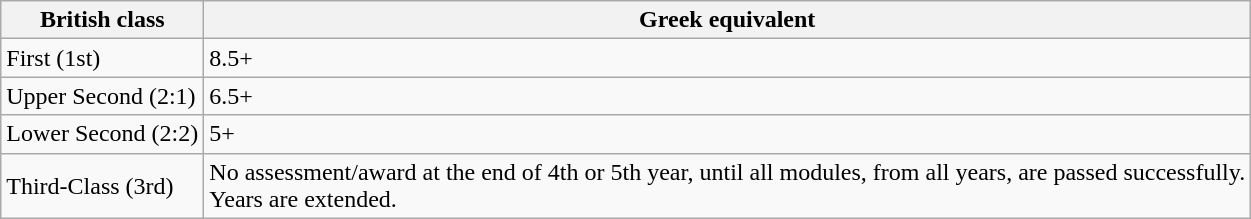<table class="wikitable">
<tr>
<th>British class</th>
<th>Greek equivalent</th>
</tr>
<tr>
<td>First (1st)</td>
<td>8.5+</td>
</tr>
<tr>
<td>Upper Second (2:1)</td>
<td>6.5+</td>
</tr>
<tr>
<td>Lower Second (2:2)</td>
<td>5+</td>
</tr>
<tr>
<td>Third-Class (3rd)</td>
<td>No assessment/award at the end of 4th or 5th year, until all modules, from all years, are passed successfully.<br>Years are extended.</td>
</tr>
</table>
